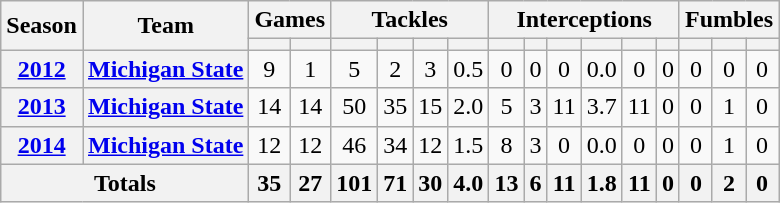<table class="wikitable" style="text-align:center;">
<tr>
<th rowspan="2">Season</th>
<th rowspan="2">Team</th>
<th colspan="2">Games</th>
<th colspan="4">Tackles</th>
<th colspan="6">Interceptions</th>
<th colspan="3">Fumbles</th>
</tr>
<tr>
<th></th>
<th></th>
<th></th>
<th></th>
<th></th>
<th></th>
<th></th>
<th></th>
<th></th>
<th></th>
<th></th>
<th></th>
<th></th>
<th></th>
<th></th>
</tr>
<tr>
<th><a href='#'>2012</a></th>
<th><a href='#'>Michigan State</a></th>
<td>9</td>
<td>1</td>
<td>5</td>
<td>2</td>
<td>3</td>
<td>0.5</td>
<td>0</td>
<td>0</td>
<td>0</td>
<td>0.0</td>
<td>0</td>
<td>0</td>
<td>0</td>
<td>0</td>
<td>0</td>
</tr>
<tr>
<th><a href='#'>2013</a></th>
<th><a href='#'>Michigan State</a></th>
<td>14</td>
<td>14</td>
<td>50</td>
<td>35</td>
<td>15</td>
<td>2.0</td>
<td>5</td>
<td>3</td>
<td>11</td>
<td>3.7</td>
<td>11</td>
<td>0</td>
<td>0</td>
<td>1</td>
<td>0</td>
</tr>
<tr>
<th><a href='#'>2014</a></th>
<th><a href='#'>Michigan State</a></th>
<td>12</td>
<td>12</td>
<td>46</td>
<td>34</td>
<td>12</td>
<td>1.5</td>
<td>8</td>
<td>3</td>
<td>0</td>
<td>0.0</td>
<td>0</td>
<td>0</td>
<td>0</td>
<td>1</td>
<td>0</td>
</tr>
<tr>
<th colspan="2">Totals</th>
<th>35</th>
<th>27</th>
<th>101</th>
<th>71</th>
<th>30</th>
<th>4.0</th>
<th>13</th>
<th>6</th>
<th>11</th>
<th>1.8</th>
<th>11</th>
<th>0</th>
<th>0</th>
<th>2</th>
<th>0</th>
</tr>
</table>
